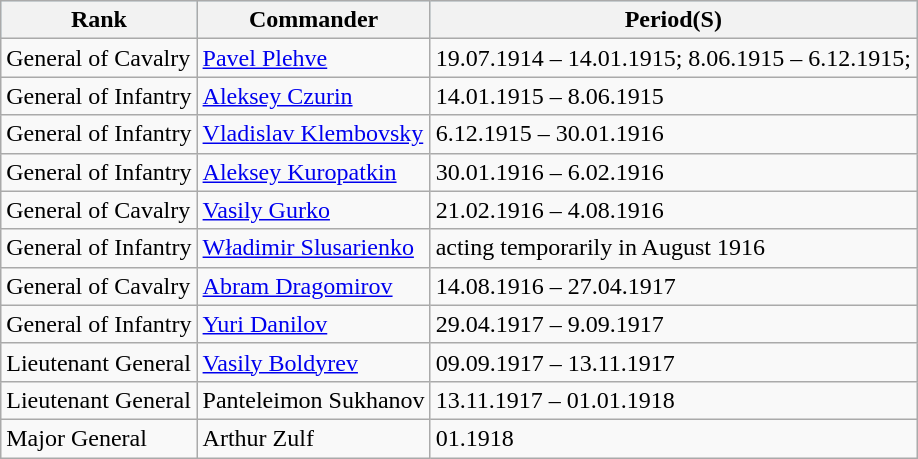<table class="wikitable" align="", border="3">
<tr bgcolor=#B6E5FF>
<th>Rank</th>
<th>Commander</th>
<th>Period(S)</th>
</tr>
<tr>
<td>General of Cavalry</td>
<td><a href='#'>Pavel Plehve</a></td>
<td>19.07.1914 – 14.01.1915; 8.06.1915 – 6.12.1915;</td>
</tr>
<tr>
<td>General of Infantry</td>
<td><a href='#'>Aleksey Czurin</a></td>
<td>14.01.1915 – 8.06.1915</td>
</tr>
<tr>
<td>General of Infantry</td>
<td><a href='#'>Vladislav Klembovsky</a></td>
<td>6.12.1915 – 30.01.1916</td>
</tr>
<tr>
<td>General of Infantry</td>
<td><a href='#'>Aleksey Kuropatkin</a></td>
<td>30.01.1916 – 6.02.1916</td>
</tr>
<tr>
<td>General of Cavalry</td>
<td><a href='#'>Vasily Gurko</a></td>
<td>21.02.1916 – 4.08.1916</td>
</tr>
<tr>
<td>General of Infantry</td>
<td><a href='#'>Władimir Slusarienko</a></td>
<td>acting temporarily in August 1916</td>
</tr>
<tr>
<td>General of Cavalry</td>
<td><a href='#'>Abram Dragomirov</a></td>
<td>14.08.1916 – 27.04.1917</td>
</tr>
<tr>
<td>General of Infantry</td>
<td><a href='#'>Yuri Danilov</a></td>
<td>29.04.1917 – 9.09.1917</td>
</tr>
<tr>
<td>Lieutenant General</td>
<td><a href='#'>Vasily Boldyrev</a></td>
<td>09.09.1917 – 13.11.1917</td>
</tr>
<tr>
<td>Lieutenant General</td>
<td>Panteleimon Sukhanov</td>
<td>13.11.1917 – 01.01.1918</td>
</tr>
<tr>
<td>Major General</td>
<td>Arthur Zulf</td>
<td>01.1918</td>
</tr>
</table>
